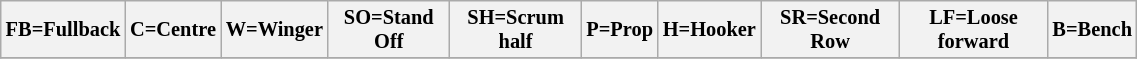<table class="wikitable" style="font-size:85%;" width="60%">
<tr>
<th>FB=Fullback</th>
<th>C=Centre</th>
<th>W=Winger</th>
<th>SO=Stand Off</th>
<th>SH=Scrum half</th>
<th>P=Prop</th>
<th>H=Hooker</th>
<th>SR=Second Row</th>
<th>LF=Loose forward</th>
<th>B=Bench</th>
</tr>
<tr>
</tr>
</table>
